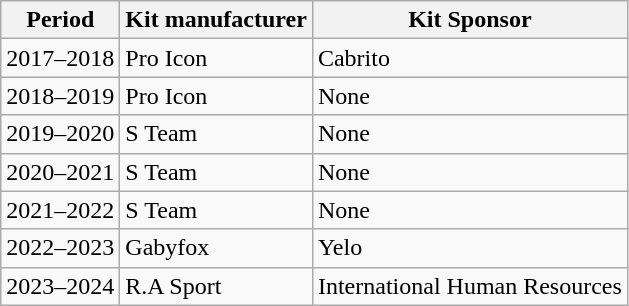<table class="wikitable">
<tr>
<th>Period</th>
<th>Kit manufacturer</th>
<th>Kit Sponsor</th>
</tr>
<tr>
<td>2017–2018</td>
<td>Pro Icon</td>
<td>Cabrito</td>
</tr>
<tr>
<td>2018–2019</td>
<td>Pro Icon</td>
<td>None</td>
</tr>
<tr>
<td>2019–2020</td>
<td>S Team</td>
<td>None</td>
</tr>
<tr>
<td>2020–2021</td>
<td>S Team</td>
<td>None</td>
</tr>
<tr>
<td>2021–2022</td>
<td>S Team</td>
<td>None</td>
</tr>
<tr>
<td>2022–2023</td>
<td>Gabyfox</td>
<td>Yelo</td>
</tr>
<tr>
<td>2023–2024</td>
<td>R.A Sport</td>
<td>International Human Resources</td>
</tr>
</table>
